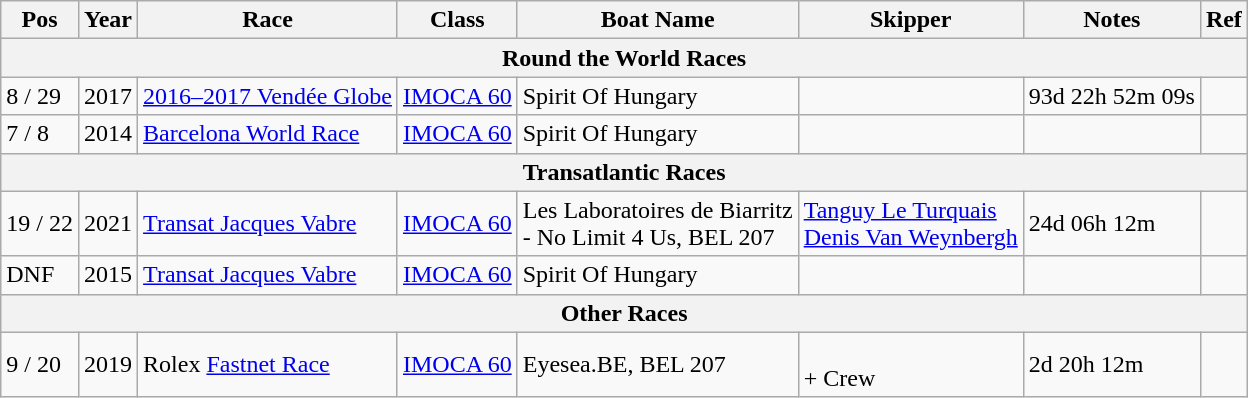<table class="wikitable sortable">
<tr>
<th>Pos</th>
<th>Year</th>
<th>Race</th>
<th>Class</th>
<th>Boat Name</th>
<th>Skipper</th>
<th>Notes</th>
<th>Ref</th>
</tr>
<tr>
<th colspan = 8><strong>Round the World Races</strong></th>
</tr>
<tr>
<td>8 / 29</td>
<td>2017</td>
<td><a href='#'>2016–2017 Vendée Globe</a></td>
<td><a href='#'>IMOCA 60</a></td>
<td>Spirit Of Hungary</td>
<td></td>
<td>93d 22h 52m 09s</td>
<td></td>
</tr>
<tr>
<td>7 / 8</td>
<td>2014</td>
<td><a href='#'>Barcelona World Race</a></td>
<td><a href='#'>IMOCA 60</a></td>
<td>Spirit Of Hungary</td>
<td> <br> </td>
<td></td>
<td></td>
</tr>
<tr>
<th colspan = 8><strong>Transatlantic Races</strong></th>
</tr>
<tr>
<td>19 / 22</td>
<td>2021</td>
<td><a href='#'>Transat Jacques Vabre</a></td>
<td><a href='#'>IMOCA 60</a></td>
<td>Les Laboratoires de Biarritz<br>- No Limit 4 Us, BEL 207</td>
<td><a href='#'>Tanguy Le Turquais</a><br><a href='#'>Denis Van Weynbergh</a></td>
<td>24d 06h 12m</td>
<td></td>
</tr>
<tr>
<td>DNF</td>
<td>2015</td>
<td><a href='#'>Transat Jacques Vabre</a></td>
<td><a href='#'>IMOCA 60</a></td>
<td>Spirit Of Hungary</td>
<td> <br> </td>
<td></td>
<td></td>
</tr>
<tr>
<th colspan = 8><strong>Other Races</strong></th>
</tr>
<tr>
<td>9 / 20</td>
<td>2019</td>
<td>Rolex <a href='#'>Fastnet Race</a></td>
<td><a href='#'>IMOCA 60</a></td>
<td>Eyesea.BE, BEL 207</td>
<td> <br>+ Crew</td>
<td>2d 20h 12m</td>
<td></td>
</tr>
</table>
